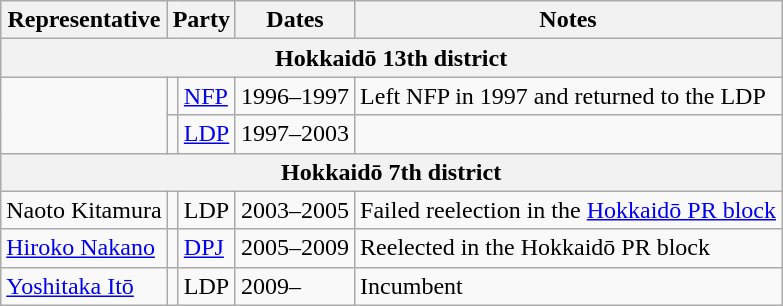<table class=wikitable>
<tr valign=bottom>
<th>Representative</th>
<th colspan="2">Party</th>
<th>Dates</th>
<th>Notes</th>
</tr>
<tr>
<th colspan="5">Hokkaidō 13th district</th>
</tr>
<tr>
<td rowspan="2"></td>
<td bgcolor=></td>
<td><a href='#'>NFP</a></td>
<td>1996–1997</td>
<td>Left NFP in 1997 and returned to the LDP</td>
</tr>
<tr>
<td bgcolor=></td>
<td><a href='#'>LDP</a></td>
<td>1997–2003</td>
<td></td>
</tr>
<tr>
<th colspan="5">Hokkaidō 7th district</th>
</tr>
<tr>
<td>Naoto Kitamura</td>
<td bgcolor=></td>
<td>LDP</td>
<td>2003–2005</td>
<td>Failed reelection in the <a href='#'>Hokkaidō PR block</a></td>
</tr>
<tr>
<td><a href='#'>Hiroko Nakano</a></td>
<td bgcolor=></td>
<td><a href='#'>DPJ</a></td>
<td>2005–2009</td>
<td>Reelected in the Hokkaidō PR block</td>
</tr>
<tr>
<td><a href='#'>Yoshitaka Itō</a></td>
<td bgcolor=></td>
<td>LDP</td>
<td>2009–</td>
<td>Incumbent</td>
</tr>
</table>
